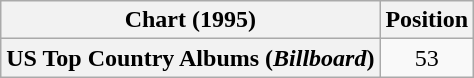<table class="wikitable plainrowheaders" style="text-align:center">
<tr>
<th scope="col">Chart (1995)</th>
<th scope="col">Position</th>
</tr>
<tr>
<th scope="row">US Top Country Albums (<em>Billboard</em>)</th>
<td>53</td>
</tr>
</table>
